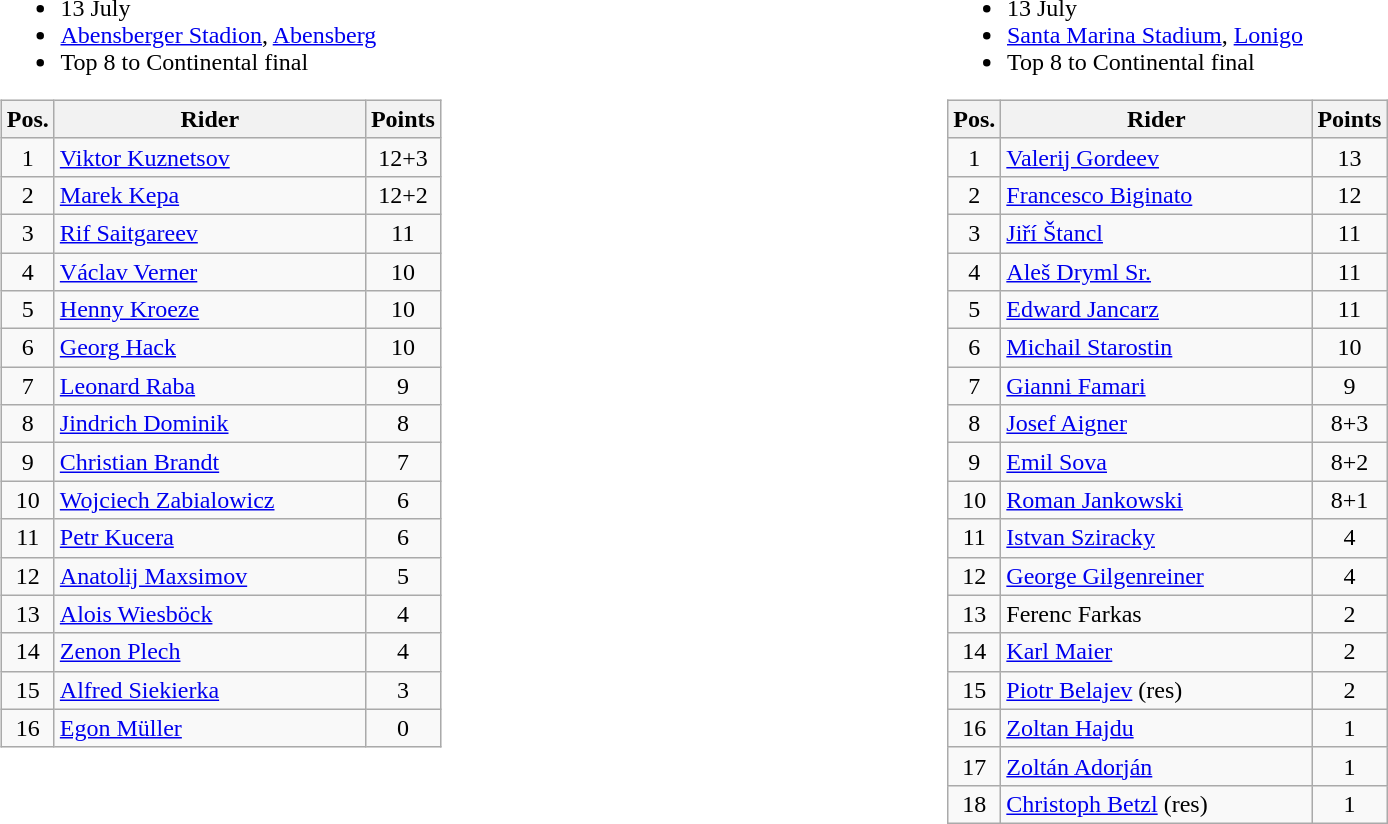<table width=100%>
<tr>
<td width=50% valign=top><br><ul><li>13 July</li><li> <a href='#'>Abensberger Stadion</a>, <a href='#'>Abensberg</a></li><li>Top 8 to Continental final</li></ul><table class="wikitable" style="text-align:center;">
<tr>
<th width=25px>Pos.</th>
<th width=200px>Rider</th>
<th width=40px>Points</th>
</tr>
<tr>
<td>1</td>
<td align=left> <a href='#'>Viktor Kuznetsov</a></td>
<td>12+3</td>
</tr>
<tr>
<td>2</td>
<td align=left> <a href='#'>Marek Kepa</a></td>
<td>12+2</td>
</tr>
<tr>
<td>3</td>
<td align=left> <a href='#'>Rif Saitgareev</a></td>
<td>11</td>
</tr>
<tr>
<td>4</td>
<td align=left> <a href='#'>Václav Verner</a></td>
<td>10</td>
</tr>
<tr>
<td>5</td>
<td align=left> <a href='#'>Henny Kroeze</a></td>
<td>10</td>
</tr>
<tr>
<td>6</td>
<td align=left> <a href='#'>Georg Hack</a></td>
<td>10</td>
</tr>
<tr>
<td>7</td>
<td align=left> <a href='#'>Leonard Raba</a></td>
<td>9</td>
</tr>
<tr>
<td>8</td>
<td align=left> <a href='#'>Jindrich Dominik</a></td>
<td>8</td>
</tr>
<tr>
<td>9</td>
<td align=left> <a href='#'>Christian Brandt</a></td>
<td>7</td>
</tr>
<tr>
<td>10</td>
<td align=left> <a href='#'>Wojciech Zabialowicz</a></td>
<td>6</td>
</tr>
<tr>
<td>11</td>
<td align=left> <a href='#'>Petr Kucera</a></td>
<td>6</td>
</tr>
<tr>
<td>12</td>
<td align=left> <a href='#'>Anatolij Maxsimov</a></td>
<td>5</td>
</tr>
<tr>
<td>13</td>
<td align=left> <a href='#'>Alois Wiesböck</a></td>
<td>4</td>
</tr>
<tr>
<td>14</td>
<td align=left> <a href='#'>Zenon Plech</a></td>
<td>4</td>
</tr>
<tr>
<td>15</td>
<td align=left> <a href='#'>Alfred Siekierka</a></td>
<td>3</td>
</tr>
<tr>
<td>16</td>
<td align=left> <a href='#'>Egon Müller</a></td>
<td>0</td>
</tr>
</table>
</td>
<td width=50% valign=top><br><ul><li>13 July</li><li> <a href='#'>Santa Marina Stadium</a>, <a href='#'>Lonigo</a></li><li>Top 8 to Continental final</li></ul><table class="wikitable" style="text-align:center;">
<tr>
<th width=25px>Pos.</th>
<th width=200px>Rider</th>
<th width=40px>Points</th>
</tr>
<tr>
<td>1</td>
<td align=left> <a href='#'>Valerij Gordeev</a></td>
<td>13</td>
</tr>
<tr>
<td>2</td>
<td align=left> <a href='#'>Francesco Biginato</a></td>
<td>12</td>
</tr>
<tr>
<td>3</td>
<td align=left> <a href='#'>Jiří Štancl</a></td>
<td>11</td>
</tr>
<tr>
<td>4</td>
<td align=left> <a href='#'>Aleš Dryml Sr.</a></td>
<td>11</td>
</tr>
<tr>
<td>5</td>
<td align=left> <a href='#'>Edward Jancarz</a></td>
<td>11</td>
</tr>
<tr>
<td>6</td>
<td align=left> <a href='#'>Michail Starostin</a></td>
<td>10</td>
</tr>
<tr>
<td>7</td>
<td align=left> <a href='#'>Gianni Famari</a></td>
<td>9</td>
</tr>
<tr>
<td>8</td>
<td align=left> <a href='#'>Josef Aigner</a></td>
<td>8+3</td>
</tr>
<tr>
<td>9</td>
<td align=left> <a href='#'>Emil Sova</a></td>
<td>8+2</td>
</tr>
<tr>
<td>10</td>
<td align=left> <a href='#'>Roman Jankowski</a></td>
<td>8+1</td>
</tr>
<tr>
<td>11</td>
<td align=left> <a href='#'>Istvan Sziracky</a></td>
<td>4</td>
</tr>
<tr>
<td>12</td>
<td align=left> <a href='#'>George Gilgenreiner</a></td>
<td>4</td>
</tr>
<tr>
<td>13</td>
<td align=left> Ferenc Farkas</td>
<td>2</td>
</tr>
<tr>
<td>14</td>
<td align=left> <a href='#'>Karl Maier</a></td>
<td>2</td>
</tr>
<tr>
<td>15</td>
<td align=left> <a href='#'>Piotr Belajev</a> (res)</td>
<td>2</td>
</tr>
<tr>
<td>16</td>
<td align=left> <a href='#'>Zoltan Hajdu</a></td>
<td>1</td>
</tr>
<tr>
<td>17</td>
<td align=left> <a href='#'>Zoltán Adorján</a></td>
<td>1</td>
</tr>
<tr>
<td>18</td>
<td align=left> <a href='#'>Christoph Betzl</a> (res)</td>
<td>1</td>
</tr>
</table>
</td>
</tr>
</table>
